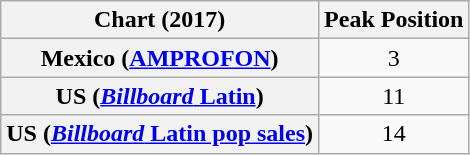<table class="wikitable sortable plainrowheaders" style="text-align:center">
<tr>
<th>Chart (2017)</th>
<th>Peak Position</th>
</tr>
<tr>
<th scope="row">Mexico (<a href='#'>AMPROFON</a>)</th>
<td style="text-align:center;">3</td>
</tr>
<tr>
<th scope="row">US (<a href='#'><em>Billboard</em> Latin</a>)</th>
<td>11</td>
</tr>
<tr>
<th scope="row">US (<a href='#'><em>Billboard</em> Latin pop sales</a>)</th>
<td>14</td>
</tr>
</table>
